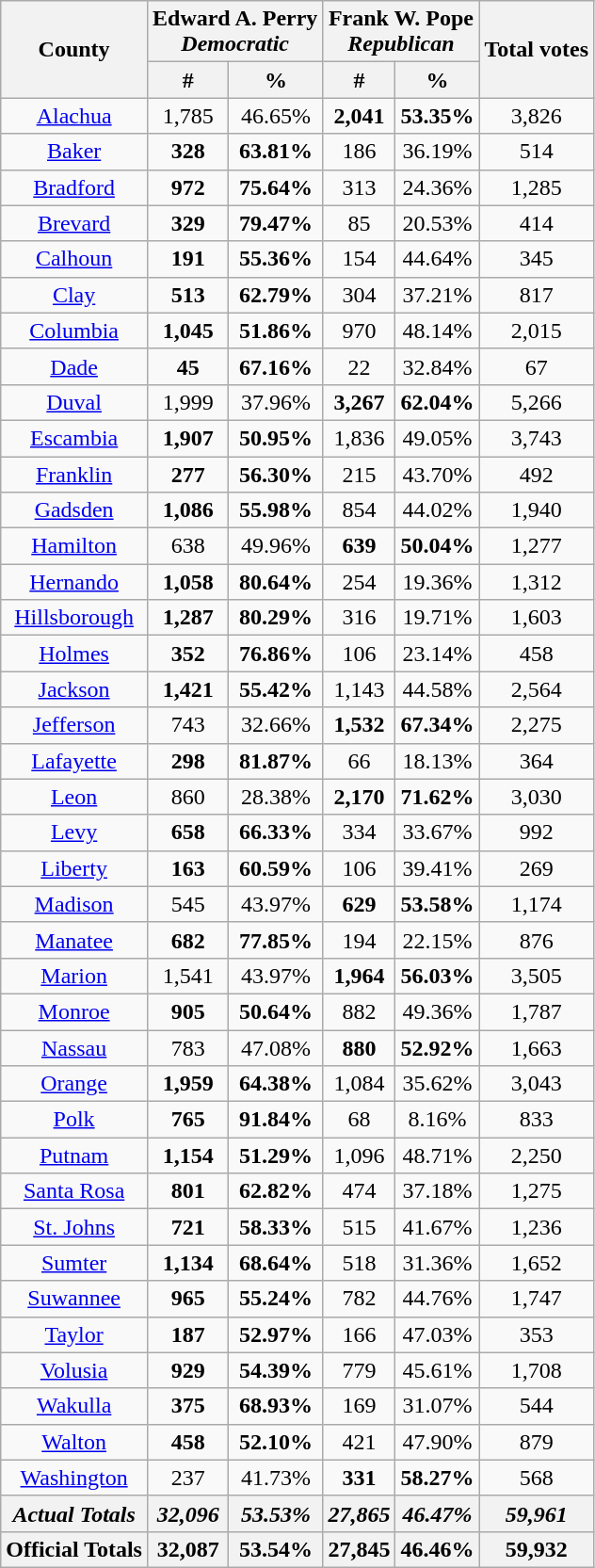<table class="wikitable sortable">
<tr>
<th rowspan="2">County</th>
<th colspan="2" style="text-align: center;" >Edward A. Perry <br><em>Democratic</em></th>
<th colspan="2" style="text-align: center;" >Frank W. Pope <br> <em>Republican</em></th>
<th rowspan="2">Total votes</th>
</tr>
<tr>
<th colspan="1" style="text-align: center;" >#</th>
<th colspan="1" style="text-align: center;" >%</th>
<th colspan="1" style="text-align: center;" >#</th>
<th colspan="1" style="text-align: center;" >%</th>
</tr>
<tr style="text-align:center;">
<td><a href='#'>Alachua</a></td>
<td>1,785</td>
<td>46.65%</td>
<td><strong>2,041</strong></td>
<td><strong>53.35%</strong></td>
<td>3,826</td>
</tr>
<tr style="text-align:center;">
<td><a href='#'>Baker</a></td>
<td><strong>328</strong></td>
<td><strong>63.81%</strong></td>
<td>186</td>
<td>36.19%</td>
<td>514</td>
</tr>
<tr style="text-align:center;">
<td><a href='#'>Bradford</a></td>
<td><strong>972</strong></td>
<td><strong>75.64%</strong></td>
<td>313</td>
<td>24.36%</td>
<td>1,285</td>
</tr>
<tr style="text-align:center;">
<td><a href='#'>Brevard</a></td>
<td><strong>329</strong></td>
<td><strong>79.47%</strong></td>
<td>85</td>
<td>20.53%</td>
<td>414</td>
</tr>
<tr style="text-align:center;">
<td><a href='#'>Calhoun</a></td>
<td><strong>191</strong></td>
<td><strong>55.36%</strong></td>
<td>154</td>
<td>44.64%</td>
<td>345</td>
</tr>
<tr style="text-align:center;">
<td><a href='#'>Clay</a></td>
<td><strong>513</strong></td>
<td><strong>62.79%</strong></td>
<td>304</td>
<td>37.21%</td>
<td>817</td>
</tr>
<tr style="text-align:center;">
<td><a href='#'>Columbia</a></td>
<td><strong>1,045</strong></td>
<td><strong>51.86%</strong></td>
<td>970</td>
<td>48.14%</td>
<td>2,015</td>
</tr>
<tr style="text-align:center;">
<td><a href='#'>Dade</a></td>
<td><strong>45</strong></td>
<td><strong>67.16%</strong></td>
<td>22</td>
<td>32.84%</td>
<td>67</td>
</tr>
<tr style="text-align:center;">
<td><a href='#'>Duval</a></td>
<td>1,999</td>
<td>37.96%</td>
<td><strong>3,267</strong></td>
<td><strong>62.04%</strong></td>
<td>5,266</td>
</tr>
<tr style="text-align:center;">
<td><a href='#'>Escambia</a></td>
<td><strong>1,907</strong></td>
<td><strong>50.95%</strong></td>
<td>1,836</td>
<td>49.05%</td>
<td>3,743</td>
</tr>
<tr style="text-align:center;">
<td><a href='#'>Franklin</a></td>
<td><strong>277</strong></td>
<td><strong>56.30%</strong></td>
<td>215</td>
<td>43.70%</td>
<td>492</td>
</tr>
<tr style="text-align:center;">
<td><a href='#'>Gadsden</a></td>
<td><strong>1,086</strong></td>
<td><strong>55.98%</strong></td>
<td>854</td>
<td>44.02%</td>
<td>1,940</td>
</tr>
<tr style="text-align:center;">
<td><a href='#'>Hamilton</a></td>
<td>638</td>
<td>49.96%</td>
<td><strong>639</strong></td>
<td><strong>50.04%</strong></td>
<td>1,277</td>
</tr>
<tr style="text-align:center;">
<td><a href='#'>Hernando</a></td>
<td><strong>1,058</strong></td>
<td><strong>80.64%</strong></td>
<td>254</td>
<td>19.36%</td>
<td>1,312</td>
</tr>
<tr style="text-align:center;">
<td><a href='#'>Hillsborough</a></td>
<td><strong>1,287</strong></td>
<td><strong>80.29%</strong></td>
<td>316</td>
<td>19.71%</td>
<td>1,603</td>
</tr>
<tr style="text-align:center;">
<td><a href='#'>Holmes</a></td>
<td><strong>352</strong></td>
<td><strong>76.86%</strong></td>
<td>106</td>
<td>23.14%</td>
<td>458</td>
</tr>
<tr style="text-align:center;">
<td><a href='#'>Jackson</a></td>
<td><strong>1,421</strong></td>
<td><strong>55.42%</strong></td>
<td>1,143</td>
<td>44.58%</td>
<td>2,564</td>
</tr>
<tr style="text-align:center;">
<td><a href='#'>Jefferson</a></td>
<td>743</td>
<td>32.66%</td>
<td><strong>1,532</strong></td>
<td><strong>67.34%</strong></td>
<td>2,275</td>
</tr>
<tr style="text-align:center;">
<td><a href='#'>Lafayette</a></td>
<td><strong>298</strong></td>
<td><strong>81.87%</strong></td>
<td>66</td>
<td>18.13%</td>
<td>364</td>
</tr>
<tr style="text-align:center;">
<td><a href='#'>Leon</a></td>
<td>860</td>
<td>28.38%</td>
<td><strong>2,170</strong></td>
<td><strong>71.62%</strong></td>
<td>3,030</td>
</tr>
<tr style="text-align:center;">
<td><a href='#'>Levy</a></td>
<td><strong>658</strong></td>
<td><strong>66.33%</strong></td>
<td>334</td>
<td>33.67%</td>
<td>992</td>
</tr>
<tr style="text-align:center;">
<td><a href='#'>Liberty</a></td>
<td><strong>163</strong></td>
<td><strong>60.59%</strong></td>
<td>106</td>
<td>39.41%</td>
<td>269</td>
</tr>
<tr style="text-align:center;">
<td><a href='#'>Madison</a></td>
<td>545</td>
<td>43.97%</td>
<td><strong>629</strong></td>
<td><strong>53.58%</strong></td>
<td>1,174</td>
</tr>
<tr style="text-align:center;">
<td><a href='#'>Manatee</a></td>
<td><strong>682</strong></td>
<td><strong>77.85%</strong></td>
<td>194</td>
<td>22.15%</td>
<td>876</td>
</tr>
<tr style="text-align:center;">
<td><a href='#'>Marion</a></td>
<td>1,541</td>
<td>43.97%</td>
<td><strong>1,964</strong></td>
<td><strong>56.03%</strong></td>
<td>3,505</td>
</tr>
<tr style="text-align:center;">
<td><a href='#'>Monroe</a></td>
<td><strong>905</strong></td>
<td><strong>50.64%</strong></td>
<td>882</td>
<td>49.36%</td>
<td>1,787</td>
</tr>
<tr style="text-align:center;">
<td><a href='#'>Nassau</a></td>
<td>783</td>
<td>47.08%</td>
<td><strong>880</strong></td>
<td><strong>52.92%</strong></td>
<td>1,663</td>
</tr>
<tr style="text-align:center;">
<td><a href='#'>Orange</a></td>
<td><strong>1,959</strong></td>
<td><strong>64.38%</strong></td>
<td>1,084</td>
<td>35.62%</td>
<td>3,043</td>
</tr>
<tr style="text-align:center;">
<td><a href='#'>Polk</a></td>
<td><strong>765</strong></td>
<td><strong>91.84%</strong></td>
<td>68</td>
<td>8.16%</td>
<td>833</td>
</tr>
<tr style="text-align:center;">
<td><a href='#'>Putnam</a></td>
<td><strong>1,154</strong></td>
<td><strong>51.29%</strong></td>
<td>1,096</td>
<td>48.71%</td>
<td>2,250</td>
</tr>
<tr style="text-align:center;">
<td><a href='#'>Santa Rosa</a></td>
<td><strong>801</strong></td>
<td><strong>62.82%</strong></td>
<td>474</td>
<td>37.18%</td>
<td>1,275</td>
</tr>
<tr style="text-align:center;">
<td><a href='#'>St. Johns</a></td>
<td><strong>721</strong></td>
<td><strong>58.33%</strong></td>
<td>515</td>
<td>41.67%</td>
<td>1,236</td>
</tr>
<tr style="text-align:center;">
<td><a href='#'>Sumter</a></td>
<td><strong>1,134</strong></td>
<td><strong>68.64%</strong></td>
<td>518</td>
<td>31.36%</td>
<td>1,652</td>
</tr>
<tr style="text-align:center;">
<td><a href='#'>Suwannee</a></td>
<td><strong>965</strong></td>
<td><strong>55.24%</strong></td>
<td>782</td>
<td>44.76%</td>
<td>1,747</td>
</tr>
<tr style="text-align:center;">
<td><a href='#'>Taylor</a></td>
<td><strong>187</strong></td>
<td><strong>52.97%</strong></td>
<td>166</td>
<td>47.03%</td>
<td>353</td>
</tr>
<tr style="text-align:center;">
<td><a href='#'>Volusia</a></td>
<td><strong>929</strong></td>
<td><strong>54.39%</strong></td>
<td>779</td>
<td>45.61%</td>
<td>1,708</td>
</tr>
<tr style="text-align:center;">
<td><a href='#'>Wakulla</a></td>
<td><strong>375</strong></td>
<td><strong>68.93%</strong></td>
<td>169</td>
<td>31.07%</td>
<td>544</td>
</tr>
<tr style="text-align:center;">
<td><a href='#'>Walton</a></td>
<td><strong>458</strong></td>
<td><strong>52.10%</strong></td>
<td>421</td>
<td>47.90%</td>
<td>879</td>
</tr>
<tr style="text-align:center;">
<td><a href='#'>Washington</a></td>
<td>237</td>
<td>41.73%</td>
<td><strong>331</strong></td>
<td><strong>58.27%</strong></td>
<td>568</td>
</tr>
<tr style="text-align:center;">
<th><em>Actual Totals</em></th>
<th><em>32,096</em></th>
<th><em>53.53%</em></th>
<th><em>27,865</em></th>
<th><em>46.47%</em></th>
<th><em>59,961</em></th>
</tr>
<tr style="text-align:center;">
<th>Official Totals</th>
<th>32,087</th>
<th>53.54%</th>
<th>27,845</th>
<th>46.46%</th>
<th>59,932</th>
</tr>
</table>
